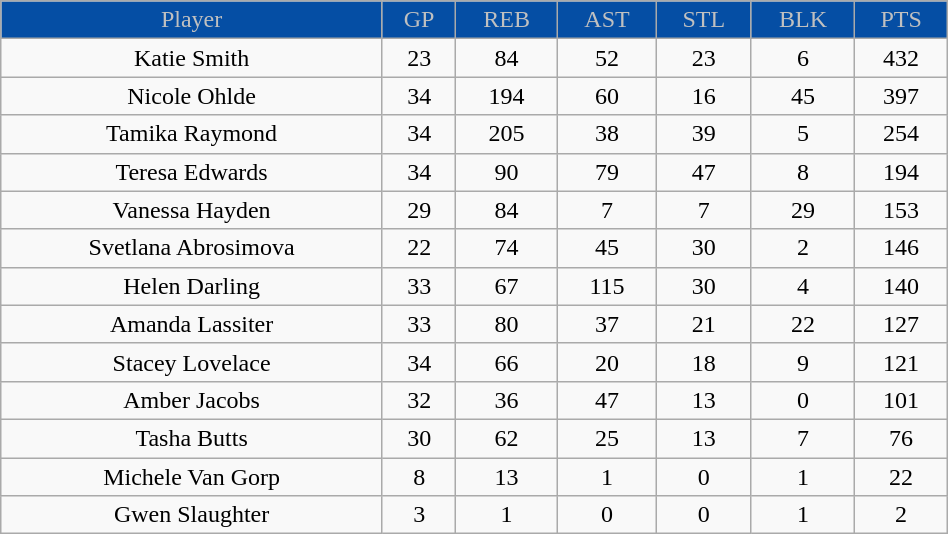<table class="wikitable" width="50%">
<tr align="center" style="background:#054ea4; color:silver;">
<td>Player</td>
<td>GP</td>
<td>REB</td>
<td>AST</td>
<td>STL</td>
<td>BLK</td>
<td>PTS</td>
</tr>
<tr align="center">
<td>Katie Smith</td>
<td>23</td>
<td>84</td>
<td>52</td>
<td>23</td>
<td>6</td>
<td>432</td>
</tr>
<tr align="center">
<td>Nicole Ohlde</td>
<td>34</td>
<td>194</td>
<td>60</td>
<td>16</td>
<td>45</td>
<td>397</td>
</tr>
<tr align="center">
<td>Tamika Raymond</td>
<td>34</td>
<td>205</td>
<td>38</td>
<td>39</td>
<td>5</td>
<td>254</td>
</tr>
<tr align="center">
<td>Teresa Edwards</td>
<td>34</td>
<td>90</td>
<td>79</td>
<td>47</td>
<td>8</td>
<td>194</td>
</tr>
<tr align="center">
<td>Vanessa Hayden</td>
<td>29</td>
<td>84</td>
<td>7</td>
<td>7</td>
<td>29</td>
<td>153</td>
</tr>
<tr align="center">
<td>Svetlana Abrosimova</td>
<td>22</td>
<td>74</td>
<td>45</td>
<td>30</td>
<td>2</td>
<td>146</td>
</tr>
<tr align="center">
<td>Helen Darling</td>
<td>33</td>
<td>67</td>
<td>115</td>
<td>30</td>
<td>4</td>
<td>140</td>
</tr>
<tr align="center">
<td>Amanda Lassiter</td>
<td>33</td>
<td>80</td>
<td>37</td>
<td>21</td>
<td>22</td>
<td>127</td>
</tr>
<tr align="center">
<td>Stacey Lovelace</td>
<td>34</td>
<td>66</td>
<td>20</td>
<td>18</td>
<td>9</td>
<td>121</td>
</tr>
<tr align="center">
<td>Amber Jacobs</td>
<td>32</td>
<td>36</td>
<td>47</td>
<td>13</td>
<td>0</td>
<td>101</td>
</tr>
<tr align="center">
<td>Tasha Butts</td>
<td>30</td>
<td>62</td>
<td>25</td>
<td>13</td>
<td>7</td>
<td>76</td>
</tr>
<tr align="center">
<td>Michele Van Gorp</td>
<td>8</td>
<td>13</td>
<td>1</td>
<td>0</td>
<td>1</td>
<td>22</td>
</tr>
<tr align="center">
<td>Gwen Slaughter</td>
<td>3</td>
<td>1</td>
<td>0</td>
<td>0</td>
<td>1</td>
<td>2</td>
</tr>
</table>
